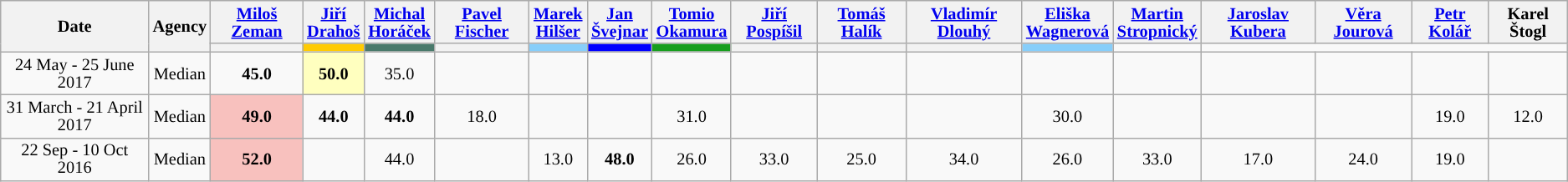<table class="wikitable collapsible collapsed" style=text-align:center;font-size:85%;line-height:14px;">
<tr>
<th rowspan="2">Date</th>
<th rowspan="2">Agency</th>
<th><a href='#'>Miloš Zeman</a></th>
<th><a href='#'>Jiří Drahoš</a></th>
<th><a href='#'>Michal Horáček</a></th>
<th><a href='#'>Pavel Fischer</a></th>
<th><a href='#'>Marek Hilšer</a></th>
<th><a href='#'>Jan Švejnar</a></th>
<th><a href='#'>Tomio Okamura</a></th>
<th><a href='#'>Jiří Pospíšil</a></th>
<th><a href='#'>Tomáš Halík</a></th>
<th><a href='#'>Vladimír Dlouhý</a></th>
<th><a href='#'>Eliška Wagnerová</a></th>
<th><a href='#'>Martin Stropnický</a></th>
<th><a href='#'>Jaroslav Kubera</a></th>
<th><a href='#'>Věra Jourová</a></th>
<th><a href='#'>Petr Kolář</a></th>
<th>Karel Štogl</th>
</tr>
<tr>
<th style="background:"></th>
<th style="background:#FFCB03; width:40px;"></th>
<th style="background:#49796B; width:40px;"></th>
<th style="background:"></th>
<th style="background:#87CEFA; width:40px;"></th>
<th style="background:#0000FF; width:40px;"></th>
<th style="background:#179E1E; width:40px;"></th>
<th style="background:"></th>
<th style="background:"></th>
<th style="background:"></th>
<th style="background:#87CEFA; width:40px;"></th>
<th style="background:#0000; width:40px;"></th>
</tr>
<tr>
<td>24 May - 25 June 2017</td>
<td>Median</td>
<td><strong>45.0</strong></td>
<td style="background:#FFFFBF"><strong>50.0</strong></td>
<td>35.0</td>
<td></td>
<td></td>
<td></td>
<td></td>
<td></td>
<td></td>
<td></td>
<td></td>
<td></td>
<td></td>
<td></td>
<td></td>
<td></td>
</tr>
<tr>
<td>31 March - 21 April 2017</td>
<td>Median</td>
<td style="background:#F8C1BE"><strong>49.0</strong></td>
<td><strong>44.0</strong></td>
<td><strong>44.0</strong></td>
<td>18.0</td>
<td></td>
<td></td>
<td>31.0</td>
<td></td>
<td></td>
<td></td>
<td>30.0</td>
<td></td>
<td></td>
<td></td>
<td>19.0</td>
<td>12.0</td>
</tr>
<tr>
<td>22 Sep - 10 Oct 2016</td>
<td>Median</td>
<td style="background:#F8C1BE"><strong>52.0</strong></td>
<td></td>
<td>44.0</td>
<td></td>
<td>13.0</td>
<td><strong>48.0</strong></td>
<td>26.0</td>
<td>33.0</td>
<td>25.0</td>
<td>34.0</td>
<td>26.0</td>
<td>33.0</td>
<td>17.0</td>
<td>24.0</td>
<td>19.0</td>
<td></td>
</tr>
</table>
